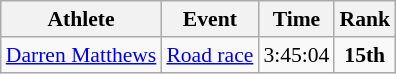<table class="wikitable" style="font-size:90%">
<tr>
<th>Athlete</th>
<th>Event</th>
<th>Time</th>
<th>Rank</th>
</tr>
<tr>
<td><a href='#'>Darren Matthews</a></td>
<td><a href='#'>Road race</a></td>
<td align=center>3:45:04</td>
<td align=center><strong>15th</strong></td>
</tr>
</table>
